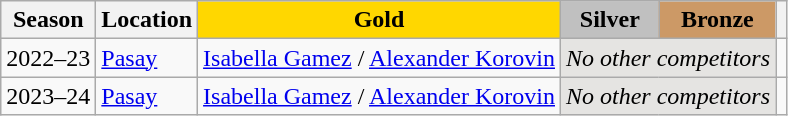<table class="wikitable">
<tr>
<th>Season</th>
<th>Location</th>
<td align=center bgcolor=gold><strong>Gold</strong></td>
<td align=center bgcolor=silver><strong>Silver</strong></td>
<td align=center bgcolor=cc9966><strong>Bronze</strong></td>
<th></th>
</tr>
<tr>
<td>2022–23</td>
<td><a href='#'>Pasay</a></td>
<td><a href='#'>Isabella Gamez</a> / <a href='#'>Alexander Korovin</a></td>
<td colspan=2 align=center bgcolor="e5e4e2"><em>No other competitors</em></td>
<td></td>
</tr>
<tr>
<td>2023–24</td>
<td><a href='#'>Pasay</a></td>
<td><a href='#'>Isabella Gamez</a> / <a href='#'>Alexander Korovin</a></td>
<td colspan=2 align=center bgcolor="e5e4e2"><em>No other competitors</em></td>
<td></td>
</tr>
</table>
